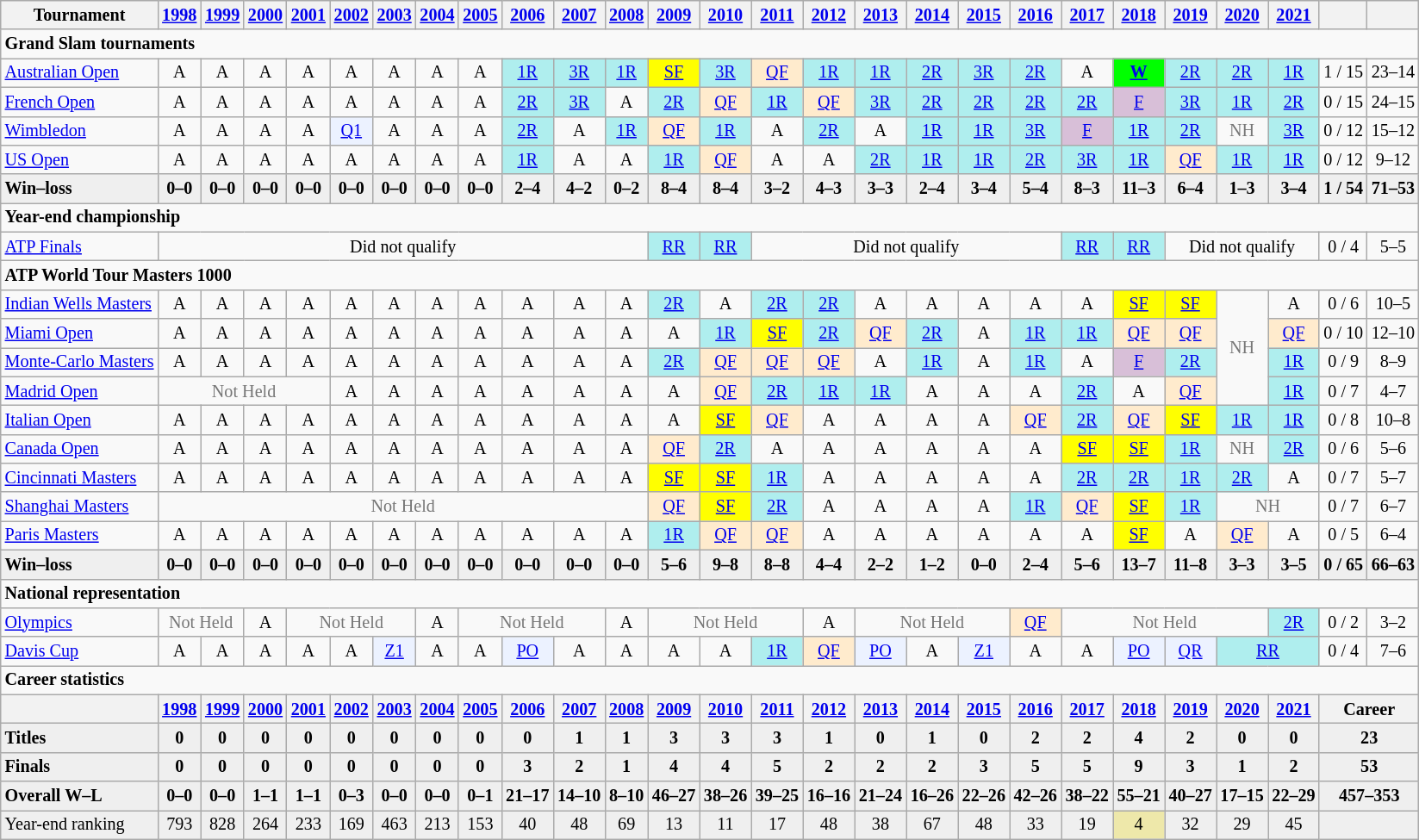<table class="nowrap wikitable" style=text-align:center;font-size:84%>
<tr>
<th>Tournament</th>
<th><a href='#'>1998</a></th>
<th><a href='#'>1999</a></th>
<th><a href='#'>2000</a></th>
<th><a href='#'>2001</a></th>
<th><a href='#'>2002</a></th>
<th><a href='#'>2003</a></th>
<th><a href='#'>2004</a></th>
<th><a href='#'>2005</a></th>
<th><a href='#'>2006</a></th>
<th><a href='#'>2007</a></th>
<th><a href='#'>2008</a></th>
<th><a href='#'>2009</a></th>
<th><a href='#'>2010</a></th>
<th><a href='#'>2011</a></th>
<th><a href='#'>2012</a></th>
<th><a href='#'>2013</a></th>
<th><a href='#'>2014</a></th>
<th><a href='#'>2015</a></th>
<th><a href='#'>2016</a></th>
<th><a href='#'>2017</a></th>
<th><a href='#'>2018</a></th>
<th><a href='#'>2019</a></th>
<th><a href='#'>2020</a></th>
<th><a href='#'>2021</a></th>
<th></th>
<th></th>
</tr>
<tr>
<td colspan="27" style="text-align:left"><strong>Grand Slam tournaments</strong></td>
</tr>
<tr>
<td align=left><a href='#'>Australian Open</a></td>
<td>A</td>
<td>A</td>
<td>A</td>
<td>A</td>
<td>A</td>
<td>A</td>
<td>A</td>
<td>A</td>
<td bgcolor=afeeee><a href='#'>1R</a></td>
<td bgcolor=afeeee><a href='#'>3R</a></td>
<td bgcolor=afeeee><a href='#'>1R</a></td>
<td style=background:yellow><a href='#'>SF</a></td>
<td bgcolor=afeeee><a href='#'>3R</a></td>
<td bgcolor=ffebcd><a href='#'>QF</a></td>
<td bgcolor=afeeee><a href='#'>1R</a></td>
<td bgcolor=afeeee><a href='#'>1R</a></td>
<td bgcolor=afeeee><a href='#'>2R</a></td>
<td bgcolor=afeeee><a href='#'>3R</a></td>
<td bgcolor=afeeee><a href='#'>2R</a></td>
<td>A</td>
<td bgcolor=lime><a href='#'><strong>W</strong></a></td>
<td bgcolor=afeeee><a href='#'>2R</a></td>
<td bgcolor=afeeee><a href='#'>2R</a></td>
<td bgcolor=afeeee><a href='#'>1R</a></td>
<td>1 / 15</td>
<td>23–14</td>
</tr>
<tr>
<td align=left><a href='#'>French Open</a></td>
<td>A</td>
<td>A</td>
<td>A</td>
<td>A</td>
<td>A</td>
<td>A</td>
<td>A</td>
<td>A</td>
<td bgcolor=afeeee><a href='#'>2R</a></td>
<td bgcolor=afeeee><a href='#'>3R</a></td>
<td>A</td>
<td bgcolor=afeeee><a href='#'>2R</a></td>
<td bgcolor=ffebcd><a href='#'>QF</a></td>
<td bgcolor=afeeee><a href='#'>1R</a></td>
<td bgcolor=ffebcd><a href='#'>QF</a></td>
<td bgcolor=afeeee><a href='#'>3R</a></td>
<td bgcolor=afeeee><a href='#'>2R</a></td>
<td bgcolor=afeeee><a href='#'>2R</a></td>
<td bgcolor=afeeee><a href='#'>2R</a></td>
<td bgcolor=afeeee><a href='#'>2R</a></td>
<td style=background:thistle><a href='#'>F</a></td>
<td bgcolor=afeeee><a href='#'>3R</a></td>
<td bgcolor=afeeee><a href='#'>1R</a></td>
<td bgcolor=afeeee><a href='#'>2R</a></td>
<td>0 / 15</td>
<td>24–15</td>
</tr>
<tr>
<td align=left><a href='#'>Wimbledon</a></td>
<td>A</td>
<td>A</td>
<td>A</td>
<td>A</td>
<td bgcolor=ecf2ff><a href='#'>Q1</a></td>
<td>A</td>
<td>A</td>
<td>A</td>
<td bgcolor=afeeee><a href='#'>2R</a></td>
<td>A</td>
<td bgcolor=afeeee><a href='#'>1R</a></td>
<td bgcolor=ffebcd><a href='#'>QF</a></td>
<td bgcolor=afeeee><a href='#'>1R</a></td>
<td>A</td>
<td bgcolor=afeeee><a href='#'>2R</a></td>
<td>A</td>
<td bgcolor=afeeee><a href='#'>1R</a></td>
<td bgcolor=afeeee><a href='#'>1R</a></td>
<td bgcolor=afeeee><a href='#'>3R</a></td>
<td style=background:thistle><a href='#'>F</a></td>
<td bgcolor=afeeee><a href='#'>1R</a></td>
<td bgcolor=afeeee><a href='#'>2R</a></td>
<td style=color:#767676>NH</td>
<td bgcolor=afeeee><a href='#'>3R</a></td>
<td>0 / 12</td>
<td>15–12</td>
</tr>
<tr>
<td align=left><a href='#'>US Open</a></td>
<td>A</td>
<td>A</td>
<td>A</td>
<td>A</td>
<td>A</td>
<td>A</td>
<td>A</td>
<td>A</td>
<td bgcolor=afeeee><a href='#'>1R</a></td>
<td>A</td>
<td>A</td>
<td bgcolor=afeeee><a href='#'>1R</a></td>
<td bgcolor=ffebcd><a href='#'>QF</a></td>
<td>A</td>
<td>A</td>
<td bgcolor=afeeee><a href='#'>2R</a></td>
<td bgcolor=afeeee><a href='#'>1R</a></td>
<td bgcolor=afeeee><a href='#'>1R</a></td>
<td bgcolor=afeeee><a href='#'>2R</a></td>
<td bgcolor=afeeee><a href='#'>3R</a></td>
<td bgcolor=afeeee><a href='#'>1R</a></td>
<td bgcolor=ffebcd><a href='#'>QF</a></td>
<td bgcolor=afeeee><a href='#'>1R</a></td>
<td bgcolor=afeeee><a href='#'>1R</a></td>
<td>0 / 12</td>
<td>9–12</td>
</tr>
<tr style=font-weight:bold;background:#efefef>
<td style=text-align:left>Win–loss</td>
<td>0–0</td>
<td>0–0</td>
<td>0–0</td>
<td>0–0</td>
<td>0–0</td>
<td>0–0</td>
<td>0–0</td>
<td>0–0</td>
<td>2–4</td>
<td>4–2</td>
<td>0–2</td>
<td>8–4</td>
<td>8–4</td>
<td>3–2</td>
<td>4–3</td>
<td>3–3</td>
<td>2–4</td>
<td>3–4</td>
<td>5–4</td>
<td>8–3</td>
<td>11–3</td>
<td>6–4</td>
<td>1–3</td>
<td>3–4</td>
<td>1 / 54</td>
<td>71–53</td>
</tr>
<tr>
<td colspan="27" style="text-align:left"><strong>Year-end championship</strong></td>
</tr>
<tr>
<td align=left><a href='#'>ATP Finals</a></td>
<td colspan=11>Did not qualify</td>
<td bgcolor=afeeee><a href='#'>RR</a></td>
<td bgcolor=afeeee><a href='#'>RR</a></td>
<td colspan=6>Did not qualify</td>
<td bgcolor=afeeee><a href='#'>RR</a></td>
<td bgcolor=afeeee><a href='#'>RR</a></td>
<td colspan="3">Did not qualify</td>
<td>0 / 4</td>
<td>5–5</td>
</tr>
<tr>
<td colspan="27" style="text-align:left"><strong>ATP World Tour Masters 1000</strong></td>
</tr>
<tr>
<td align=left nowrap><a href='#'>Indian Wells Masters</a></td>
<td>A</td>
<td>A</td>
<td>A</td>
<td>A</td>
<td>A</td>
<td>A</td>
<td>A</td>
<td>A</td>
<td>A</td>
<td>A</td>
<td>A</td>
<td bgcolor=afeeee><a href='#'>2R</a></td>
<td>A</td>
<td bgcolor=afeeee><a href='#'>2R</a></td>
<td bgcolor=afeeee><a href='#'>2R</a></td>
<td>A</td>
<td>A</td>
<td>A</td>
<td>A</td>
<td>A</td>
<td style=background:yellow><a href='#'>SF</a></td>
<td style=background:yellow><a href='#'>SF</a></td>
<td rowspan="4" style="color:#767676">NH</td>
<td>A</td>
<td>0 / 6</td>
<td>10–5</td>
</tr>
<tr>
<td align=left><a href='#'>Miami Open</a></td>
<td>A</td>
<td>A</td>
<td>A</td>
<td>A</td>
<td>A</td>
<td>A</td>
<td>A</td>
<td>A</td>
<td>A</td>
<td>A</td>
<td>A</td>
<td>A</td>
<td bgcolor=afeeee><a href='#'>1R</a></td>
<td style=background:yellow><a href='#'>SF</a></td>
<td bgcolor=afeeee><a href='#'>2R</a></td>
<td bgcolor=ffebcd><a href='#'>QF</a></td>
<td bgcolor=afeeee><a href='#'>2R</a></td>
<td>A</td>
<td bgcolor=afeeee><a href='#'>1R</a></td>
<td bgcolor=afeeee><a href='#'>1R</a></td>
<td bgcolor=ffebcd><a href='#'>QF</a></td>
<td bgcolor=ffebcd><a href='#'>QF</a></td>
<td bgcolor=ffebcd><a href='#'>QF</a></td>
<td>0 / 10</td>
<td>12–10</td>
</tr>
<tr>
<td align=left nowrap><a href='#'>Monte-Carlo Masters</a></td>
<td>A</td>
<td>A</td>
<td>A</td>
<td>A</td>
<td>A</td>
<td>A</td>
<td>A</td>
<td>A</td>
<td>A</td>
<td>A</td>
<td>A</td>
<td bgcolor=afeeee><a href='#'>2R</a></td>
<td bgcolor=ffebcd><a href='#'>QF</a></td>
<td bgcolor=ffebcd><a href='#'>QF</a></td>
<td bgcolor=ffebcd><a href='#'>QF</a></td>
<td>A</td>
<td bgcolor=afeeee><a href='#'>1R</a></td>
<td>A</td>
<td bgcolor=afeeee><a href='#'>1R</a></td>
<td>A</td>
<td style=background:thistle><a href='#'>F</a></td>
<td bgcolor=afeeee><a href='#'>2R</a></td>
<td bgcolor=afeeee><a href='#'>1R</a></td>
<td>0 / 9</td>
<td>8–9</td>
</tr>
<tr>
<td align=left><a href='#'>Madrid Open</a></td>
<td colspan=4 style=color:#767676>Not Held</td>
<td>A</td>
<td>A</td>
<td>A</td>
<td>A</td>
<td>A</td>
<td>A</td>
<td>A</td>
<td>A</td>
<td bgcolor=ffebcd><a href='#'>QF</a></td>
<td bgcolor=afeeee><a href='#'>2R</a></td>
<td bgcolor=afeeee><a href='#'>1R</a></td>
<td bgcolor=afeeee><a href='#'>1R</a></td>
<td>A</td>
<td>A</td>
<td>A</td>
<td bgcolor=afeeee><a href='#'>2R</a></td>
<td>A</td>
<td bgcolor=ffebcd><a href='#'>QF</a></td>
<td bgcolor=afeeee><a href='#'>1R</a></td>
<td>0 / 7</td>
<td>4–7</td>
</tr>
<tr>
<td align=left><a href='#'>Italian Open</a></td>
<td>A</td>
<td>A</td>
<td>A</td>
<td>A</td>
<td>A</td>
<td>A</td>
<td>A</td>
<td>A</td>
<td>A</td>
<td>A</td>
<td>A</td>
<td>A</td>
<td style=background:yellow><a href='#'>SF</a></td>
<td bgcolor=ffebcd><a href='#'>QF</a></td>
<td>A</td>
<td>A</td>
<td>A</td>
<td>A</td>
<td bgcolor=ffebcd><a href='#'>QF</a></td>
<td bgcolor=afeeee><a href='#'>2R</a></td>
<td bgcolor=ffebcd><a href='#'>QF</a></td>
<td style=background:yellow><a href='#'>SF</a></td>
<td bgcolor=afeeee><a href='#'>1R</a></td>
<td bgcolor=afeeee><a href='#'>1R</a></td>
<td>0 / 8</td>
<td>10–8</td>
</tr>
<tr>
<td align=left><a href='#'>Canada Open</a></td>
<td>A</td>
<td>A</td>
<td>A</td>
<td>A</td>
<td>A</td>
<td>A</td>
<td>A</td>
<td>A</td>
<td>A</td>
<td>A</td>
<td>A</td>
<td bgcolor=ffebcd><a href='#'>QF</a></td>
<td bgcolor=afeeee><a href='#'>2R</a></td>
<td>A</td>
<td>A</td>
<td>A</td>
<td>A</td>
<td>A</td>
<td>A</td>
<td style=background:yellow><a href='#'>SF</a></td>
<td style=background:yellow><a href='#'>SF</a></td>
<td bgcolor=afeeee><a href='#'>1R</a></td>
<td style=color:#767676>NH</td>
<td bgcolor=afeeee><a href='#'>2R</a></td>
<td>0 / 6</td>
<td>5–6</td>
</tr>
<tr>
<td align=left><a href='#'>Cincinnati Masters</a></td>
<td>A</td>
<td>A</td>
<td>A</td>
<td>A</td>
<td>A</td>
<td>A</td>
<td>A</td>
<td>A</td>
<td>A</td>
<td>A</td>
<td>A</td>
<td style=background:yellow><a href='#'>SF</a></td>
<td style=background:yellow><a href='#'>SF</a></td>
<td bgcolor=afeeee><a href='#'>1R</a></td>
<td>A</td>
<td>A</td>
<td>A</td>
<td>A</td>
<td>A</td>
<td bgcolor=afeeee><a href='#'>2R</a></td>
<td bgcolor=afeeee><a href='#'>2R</a></td>
<td bgcolor=afeeee><a href='#'>1R</a></td>
<td bgcolor=afeeee><a href='#'>2R</a></td>
<td>A</td>
<td>0 / 7</td>
<td>5–7</td>
</tr>
<tr>
<td align=left><a href='#'>Shanghai Masters</a></td>
<td colspan=11 style=color:#767676>Not Held</td>
<td bgcolor=ffebcd><a href='#'>QF</a></td>
<td style=background:yellow><a href='#'>SF</a></td>
<td bgcolor=afeeee><a href='#'>2R</a></td>
<td>A</td>
<td>A</td>
<td>A</td>
<td>A</td>
<td bgcolor=afeeee><a href='#'>1R</a></td>
<td bgcolor=ffebcd><a href='#'>QF</a></td>
<td bgcolor=yellow><a href='#'>SF</a></td>
<td bgcolor=afeeee><a href='#'>1R</a></td>
<td colspan="2" style="color:#767676">NH</td>
<td>0 / 7</td>
<td>6–7</td>
</tr>
<tr>
<td align=left><a href='#'>Paris Masters</a></td>
<td>A</td>
<td>A</td>
<td>A</td>
<td>A</td>
<td>A</td>
<td>A</td>
<td>A</td>
<td>A</td>
<td>A</td>
<td>A</td>
<td>A</td>
<td bgcolor=afeeee><a href='#'>1R</a></td>
<td bgcolor=ffebcd><a href='#'>QF</a></td>
<td bgcolor=ffebcd><a href='#'>QF</a></td>
<td>A</td>
<td>A</td>
<td>A</td>
<td>A</td>
<td>A</td>
<td>A</td>
<td bgcolor=yellow><a href='#'>SF</a></td>
<td>A</td>
<td bgcolor=ffebcd><a href='#'>QF</a></td>
<td>A</td>
<td>0 / 5</td>
<td>6–4</td>
</tr>
<tr style=font-weight:bold;background:#efefef>
<td style=text-align:left>Win–loss</td>
<td>0–0</td>
<td>0–0</td>
<td>0–0</td>
<td>0–0</td>
<td>0–0</td>
<td>0–0</td>
<td>0–0</td>
<td>0–0</td>
<td>0–0</td>
<td>0–0</td>
<td>0–0</td>
<td>5–6</td>
<td>9–8</td>
<td>8–8</td>
<td>4–4</td>
<td>2–2</td>
<td>1–2</td>
<td>0–0</td>
<td>2–4</td>
<td>5–6</td>
<td>13–7</td>
<td>11–8</td>
<td>3–3</td>
<td>3–5</td>
<td>0 / 65</td>
<td>66–63</td>
</tr>
<tr>
<td colspan="27" style="text-align:left"><strong>National representation</strong></td>
</tr>
<tr>
<td align=left><a href='#'>Olympics</a></td>
<td colspan=2 style=color:#767676>Not Held</td>
<td>A</td>
<td colspan=3 style=color:#767676>Not Held</td>
<td>A</td>
<td colspan=3 style=color:#767676>Not Held</td>
<td>A</td>
<td colspan=3 style=color:#767676>Not Held</td>
<td>A</td>
<td colspan=3 style=color:#767676>Not Held</td>
<td bgcolor=ffebcd><a href='#'>QF</a></td>
<td colspan=4 style=color:#767676>Not Held</td>
<td bgcolor=afeeee><a href='#'>2R</a></td>
<td>0 / 2</td>
<td>3–2</td>
</tr>
<tr>
<td align=left><a href='#'>Davis Cup</a></td>
<td>A</td>
<td>A</td>
<td>A</td>
<td>A</td>
<td>A</td>
<td bgcolor=ecf2ff><a href='#'>Z1</a></td>
<td>A</td>
<td>A</td>
<td bgcolor=ecf2ff><a href='#'>PO</a></td>
<td>A</td>
<td>A</td>
<td>A</td>
<td>A</td>
<td bgcolor=afeeee><a href='#'>1R</a></td>
<td bgcolor=ffebcd><a href='#'>QF</a></td>
<td bgcolor=ecf2ff><a href='#'>PO</a></td>
<td>A</td>
<td bgcolor=ecf2ff><a href='#'>Z1</a></td>
<td>A</td>
<td>A</td>
<td bgcolor=ecf2ff><a href='#'>PO</a></td>
<td bgcolor=ecf2ff><a href='#'>QR</a></td>
<td colspan=2 bgcolor=afeeee><a href='#'>RR</a></td>
<td>0 / 4</td>
<td>7–6</td>
</tr>
<tr>
<td colspan="27" style="text-align:left"><strong>Career statistics</strong></td>
</tr>
<tr>
<th></th>
<th><a href='#'>1998</a></th>
<th><a href='#'>1999</a></th>
<th><a href='#'>2000</a></th>
<th><a href='#'>2001</a></th>
<th><a href='#'>2002</a></th>
<th><a href='#'>2003</a></th>
<th><a href='#'>2004</a></th>
<th><a href='#'>2005</a></th>
<th><a href='#'>2006</a></th>
<th><a href='#'>2007</a></th>
<th><a href='#'>2008</a></th>
<th><a href='#'>2009</a></th>
<th><a href='#'>2010</a></th>
<th><a href='#'>2011</a></th>
<th><a href='#'>2012</a></th>
<th><a href='#'>2013</a></th>
<th><a href='#'>2014</a></th>
<th><a href='#'>2015</a></th>
<th><a href='#'>2016</a></th>
<th><a href='#'>2017</a></th>
<th><a href='#'>2018</a></th>
<th><a href='#'>2019</a></th>
<th><a href='#'>2020</a></th>
<th><a href='#'>2021</a></th>
<th colspan=2>Career</th>
</tr>
<tr style=font-weight:bold;background:#efefef>
<td style=text-align:left>Titles</td>
<td>0</td>
<td>0</td>
<td>0</td>
<td>0</td>
<td>0</td>
<td>0</td>
<td>0</td>
<td>0</td>
<td>0</td>
<td>1</td>
<td>1</td>
<td>3</td>
<td>3</td>
<td>3</td>
<td>1</td>
<td>0</td>
<td>1</td>
<td>0</td>
<td>2</td>
<td>2</td>
<td>4</td>
<td>2</td>
<td>0</td>
<td>0</td>
<td colspan=2>23</td>
</tr>
<tr style=font-weight:bold;background:#efefef>
<td style=text-align:left>Finals</td>
<td>0</td>
<td>0</td>
<td>0</td>
<td>0</td>
<td>0</td>
<td>0</td>
<td>0</td>
<td>0</td>
<td>3</td>
<td>2</td>
<td>1</td>
<td>4</td>
<td>4</td>
<td>5</td>
<td>2</td>
<td>2</td>
<td>2</td>
<td>3</td>
<td>5</td>
<td>5</td>
<td>9</td>
<td>3</td>
<td>1</td>
<td>2</td>
<td colspan=2>53</td>
</tr>
<tr style=font-weight:bold;background:#efefef>
<td style=text-align:left>Overall W–L</td>
<td>0–0</td>
<td>0–0</td>
<td>1–1</td>
<td>1–1</td>
<td>0–3</td>
<td>0–0</td>
<td>0–0</td>
<td>0–1</td>
<td>21–17</td>
<td>14–10</td>
<td>8–10</td>
<td>46–27</td>
<td>38–26</td>
<td>39–25</td>
<td>16–16</td>
<td>21–24</td>
<td>16–26</td>
<td>22–26</td>
<td>42–26</td>
<td>38–22</td>
<td>55–21</td>
<td>40–27</td>
<td>17–15</td>
<td>22–29</td>
<td colspan=2>457–353</td>
</tr>
<tr style=background:#efefef>
<td align=left>Year-end ranking</td>
<td>793</td>
<td>828</td>
<td>264</td>
<td>233</td>
<td>169</td>
<td>463</td>
<td>213</td>
<td>153</td>
<td>40</td>
<td>48</td>
<td>69</td>
<td>13</td>
<td>11</td>
<td>17</td>
<td>48</td>
<td>38</td>
<td>67</td>
<td>48</td>
<td>33</td>
<td>19</td>
<td bgcolor=eee8aa>4</td>
<td>32</td>
<td>29</td>
<td>45</td>
<td colspan=2></td>
</tr>
</table>
